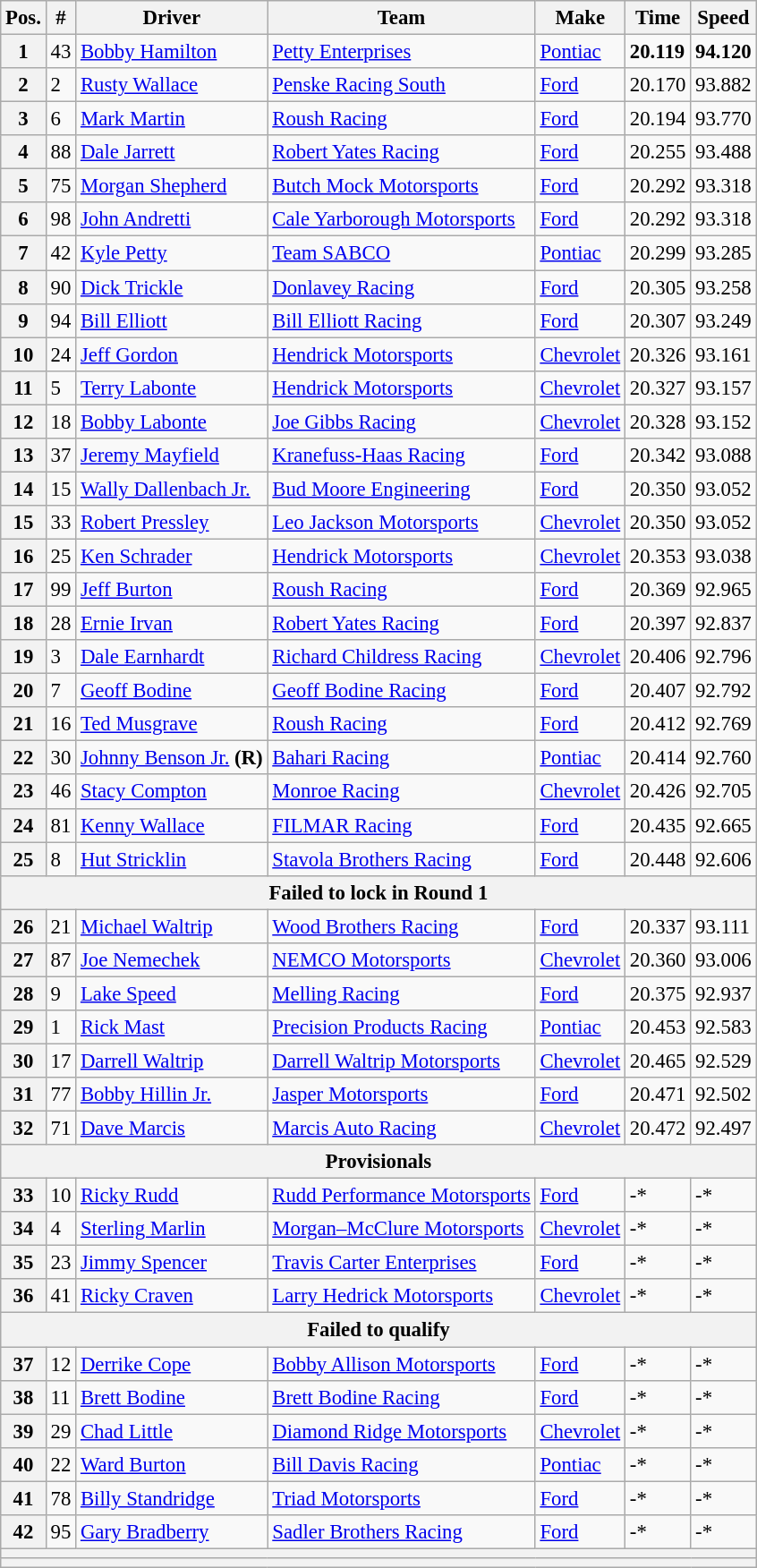<table class="wikitable" style="font-size:95%">
<tr>
<th>Pos.</th>
<th>#</th>
<th>Driver</th>
<th>Team</th>
<th>Make</th>
<th>Time</th>
<th>Speed</th>
</tr>
<tr>
<th>1</th>
<td>43</td>
<td><a href='#'>Bobby Hamilton</a></td>
<td><a href='#'>Petty Enterprises</a></td>
<td><a href='#'>Pontiac</a></td>
<td><strong>20.119</strong></td>
<td><strong>94.120</strong></td>
</tr>
<tr>
<th>2</th>
<td>2</td>
<td><a href='#'>Rusty Wallace</a></td>
<td><a href='#'>Penske Racing South</a></td>
<td><a href='#'>Ford</a></td>
<td>20.170</td>
<td>93.882</td>
</tr>
<tr>
<th>3</th>
<td>6</td>
<td><a href='#'>Mark Martin</a></td>
<td><a href='#'>Roush Racing</a></td>
<td><a href='#'>Ford</a></td>
<td>20.194</td>
<td>93.770</td>
</tr>
<tr>
<th>4</th>
<td>88</td>
<td><a href='#'>Dale Jarrett</a></td>
<td><a href='#'>Robert Yates Racing</a></td>
<td><a href='#'>Ford</a></td>
<td>20.255</td>
<td>93.488</td>
</tr>
<tr>
<th>5</th>
<td>75</td>
<td><a href='#'>Morgan Shepherd</a></td>
<td><a href='#'>Butch Mock Motorsports</a></td>
<td><a href='#'>Ford</a></td>
<td>20.292</td>
<td>93.318</td>
</tr>
<tr>
<th>6</th>
<td>98</td>
<td><a href='#'>John Andretti</a></td>
<td><a href='#'>Cale Yarborough Motorsports</a></td>
<td><a href='#'>Ford</a></td>
<td>20.292</td>
<td>93.318</td>
</tr>
<tr>
<th>7</th>
<td>42</td>
<td><a href='#'>Kyle Petty</a></td>
<td><a href='#'>Team SABCO</a></td>
<td><a href='#'>Pontiac</a></td>
<td>20.299</td>
<td>93.285</td>
</tr>
<tr>
<th>8</th>
<td>90</td>
<td><a href='#'>Dick Trickle</a></td>
<td><a href='#'>Donlavey Racing</a></td>
<td><a href='#'>Ford</a></td>
<td>20.305</td>
<td>93.258</td>
</tr>
<tr>
<th>9</th>
<td>94</td>
<td><a href='#'>Bill Elliott</a></td>
<td><a href='#'>Bill Elliott Racing</a></td>
<td><a href='#'>Ford</a></td>
<td>20.307</td>
<td>93.249</td>
</tr>
<tr>
<th>10</th>
<td>24</td>
<td><a href='#'>Jeff Gordon</a></td>
<td><a href='#'>Hendrick Motorsports</a></td>
<td><a href='#'>Chevrolet</a></td>
<td>20.326</td>
<td>93.161</td>
</tr>
<tr>
<th>11</th>
<td>5</td>
<td><a href='#'>Terry Labonte</a></td>
<td><a href='#'>Hendrick Motorsports</a></td>
<td><a href='#'>Chevrolet</a></td>
<td>20.327</td>
<td>93.157</td>
</tr>
<tr>
<th>12</th>
<td>18</td>
<td><a href='#'>Bobby Labonte</a></td>
<td><a href='#'>Joe Gibbs Racing</a></td>
<td><a href='#'>Chevrolet</a></td>
<td>20.328</td>
<td>93.152</td>
</tr>
<tr>
<th>13</th>
<td>37</td>
<td><a href='#'>Jeremy Mayfield</a></td>
<td><a href='#'>Kranefuss-Haas Racing</a></td>
<td><a href='#'>Ford</a></td>
<td>20.342</td>
<td>93.088</td>
</tr>
<tr>
<th>14</th>
<td>15</td>
<td><a href='#'>Wally Dallenbach Jr.</a></td>
<td><a href='#'>Bud Moore Engineering</a></td>
<td><a href='#'>Ford</a></td>
<td>20.350</td>
<td>93.052</td>
</tr>
<tr>
<th>15</th>
<td>33</td>
<td><a href='#'>Robert Pressley</a></td>
<td><a href='#'>Leo Jackson Motorsports</a></td>
<td><a href='#'>Chevrolet</a></td>
<td>20.350</td>
<td>93.052</td>
</tr>
<tr>
<th>16</th>
<td>25</td>
<td><a href='#'>Ken Schrader</a></td>
<td><a href='#'>Hendrick Motorsports</a></td>
<td><a href='#'>Chevrolet</a></td>
<td>20.353</td>
<td>93.038</td>
</tr>
<tr>
<th>17</th>
<td>99</td>
<td><a href='#'>Jeff Burton</a></td>
<td><a href='#'>Roush Racing</a></td>
<td><a href='#'>Ford</a></td>
<td>20.369</td>
<td>92.965</td>
</tr>
<tr>
<th>18</th>
<td>28</td>
<td><a href='#'>Ernie Irvan</a></td>
<td><a href='#'>Robert Yates Racing</a></td>
<td><a href='#'>Ford</a></td>
<td>20.397</td>
<td>92.837</td>
</tr>
<tr>
<th>19</th>
<td>3</td>
<td><a href='#'>Dale Earnhardt</a></td>
<td><a href='#'>Richard Childress Racing</a></td>
<td><a href='#'>Chevrolet</a></td>
<td>20.406</td>
<td>92.796</td>
</tr>
<tr>
<th>20</th>
<td>7</td>
<td><a href='#'>Geoff Bodine</a></td>
<td><a href='#'>Geoff Bodine Racing</a></td>
<td><a href='#'>Ford</a></td>
<td>20.407</td>
<td>92.792</td>
</tr>
<tr>
<th>21</th>
<td>16</td>
<td><a href='#'>Ted Musgrave</a></td>
<td><a href='#'>Roush Racing</a></td>
<td><a href='#'>Ford</a></td>
<td>20.412</td>
<td>92.769</td>
</tr>
<tr>
<th>22</th>
<td>30</td>
<td><a href='#'>Johnny Benson Jr.</a> <strong>(R)</strong></td>
<td><a href='#'>Bahari Racing</a></td>
<td><a href='#'>Pontiac</a></td>
<td>20.414</td>
<td>92.760</td>
</tr>
<tr>
<th>23</th>
<td>46</td>
<td><a href='#'>Stacy Compton</a></td>
<td><a href='#'>Monroe Racing</a></td>
<td><a href='#'>Chevrolet</a></td>
<td>20.426</td>
<td>92.705</td>
</tr>
<tr>
<th>24</th>
<td>81</td>
<td><a href='#'>Kenny Wallace</a></td>
<td><a href='#'>FILMAR Racing</a></td>
<td><a href='#'>Ford</a></td>
<td>20.435</td>
<td>92.665</td>
</tr>
<tr>
<th>25</th>
<td>8</td>
<td><a href='#'>Hut Stricklin</a></td>
<td><a href='#'>Stavola Brothers Racing</a></td>
<td><a href='#'>Ford</a></td>
<td>20.448</td>
<td>92.606</td>
</tr>
<tr>
<th colspan="7">Failed to lock in Round 1</th>
</tr>
<tr>
<th>26</th>
<td>21</td>
<td><a href='#'>Michael Waltrip</a></td>
<td><a href='#'>Wood Brothers Racing</a></td>
<td><a href='#'>Ford</a></td>
<td>20.337</td>
<td>93.111</td>
</tr>
<tr>
<th>27</th>
<td>87</td>
<td><a href='#'>Joe Nemechek</a></td>
<td><a href='#'>NEMCO Motorsports</a></td>
<td><a href='#'>Chevrolet</a></td>
<td>20.360</td>
<td>93.006</td>
</tr>
<tr>
<th>28</th>
<td>9</td>
<td><a href='#'>Lake Speed</a></td>
<td><a href='#'>Melling Racing</a></td>
<td><a href='#'>Ford</a></td>
<td>20.375</td>
<td>92.937</td>
</tr>
<tr>
<th>29</th>
<td>1</td>
<td><a href='#'>Rick Mast</a></td>
<td><a href='#'>Precision Products Racing</a></td>
<td><a href='#'>Pontiac</a></td>
<td>20.453</td>
<td>92.583</td>
</tr>
<tr>
<th>30</th>
<td>17</td>
<td><a href='#'>Darrell Waltrip</a></td>
<td><a href='#'>Darrell Waltrip Motorsports</a></td>
<td><a href='#'>Chevrolet</a></td>
<td>20.465</td>
<td>92.529</td>
</tr>
<tr>
<th>31</th>
<td>77</td>
<td><a href='#'>Bobby Hillin Jr.</a></td>
<td><a href='#'>Jasper Motorsports</a></td>
<td><a href='#'>Ford</a></td>
<td>20.471</td>
<td>92.502</td>
</tr>
<tr>
<th>32</th>
<td>71</td>
<td><a href='#'>Dave Marcis</a></td>
<td><a href='#'>Marcis Auto Racing</a></td>
<td><a href='#'>Chevrolet</a></td>
<td>20.472</td>
<td>92.497</td>
</tr>
<tr>
<th colspan="7">Provisionals</th>
</tr>
<tr>
<th>33</th>
<td>10</td>
<td><a href='#'>Ricky Rudd</a></td>
<td><a href='#'>Rudd Performance Motorsports</a></td>
<td><a href='#'>Ford</a></td>
<td>-*</td>
<td>-*</td>
</tr>
<tr>
<th>34</th>
<td>4</td>
<td><a href='#'>Sterling Marlin</a></td>
<td><a href='#'>Morgan–McClure Motorsports</a></td>
<td><a href='#'>Chevrolet</a></td>
<td>-*</td>
<td>-*</td>
</tr>
<tr>
<th>35</th>
<td>23</td>
<td><a href='#'>Jimmy Spencer</a></td>
<td><a href='#'>Travis Carter Enterprises</a></td>
<td><a href='#'>Ford</a></td>
<td>-*</td>
<td>-*</td>
</tr>
<tr>
<th>36</th>
<td>41</td>
<td><a href='#'>Ricky Craven</a></td>
<td><a href='#'>Larry Hedrick Motorsports</a></td>
<td><a href='#'>Chevrolet</a></td>
<td>-*</td>
<td>-*</td>
</tr>
<tr>
<th colspan="7">Failed to qualify</th>
</tr>
<tr>
<th>37</th>
<td>12</td>
<td><a href='#'>Derrike Cope</a></td>
<td><a href='#'>Bobby Allison Motorsports</a></td>
<td><a href='#'>Ford</a></td>
<td>-*</td>
<td>-*</td>
</tr>
<tr>
<th>38</th>
<td>11</td>
<td><a href='#'>Brett Bodine</a></td>
<td><a href='#'>Brett Bodine Racing</a></td>
<td><a href='#'>Ford</a></td>
<td>-*</td>
<td>-*</td>
</tr>
<tr>
<th>39</th>
<td>29</td>
<td><a href='#'>Chad Little</a></td>
<td><a href='#'>Diamond Ridge Motorsports</a></td>
<td><a href='#'>Chevrolet</a></td>
<td>-*</td>
<td>-*</td>
</tr>
<tr>
<th>40</th>
<td>22</td>
<td><a href='#'>Ward Burton</a></td>
<td><a href='#'>Bill Davis Racing</a></td>
<td><a href='#'>Pontiac</a></td>
<td>-*</td>
<td>-*</td>
</tr>
<tr>
<th>41</th>
<td>78</td>
<td><a href='#'>Billy Standridge</a></td>
<td><a href='#'>Triad Motorsports</a></td>
<td><a href='#'>Ford</a></td>
<td>-*</td>
<td>-*</td>
</tr>
<tr>
<th>42</th>
<td>95</td>
<td><a href='#'>Gary Bradberry</a></td>
<td><a href='#'>Sadler Brothers Racing</a></td>
<td><a href='#'>Ford</a></td>
<td>-*</td>
<td>-*</td>
</tr>
<tr>
<th colspan="7"></th>
</tr>
<tr>
<th colspan="7"></th>
</tr>
</table>
